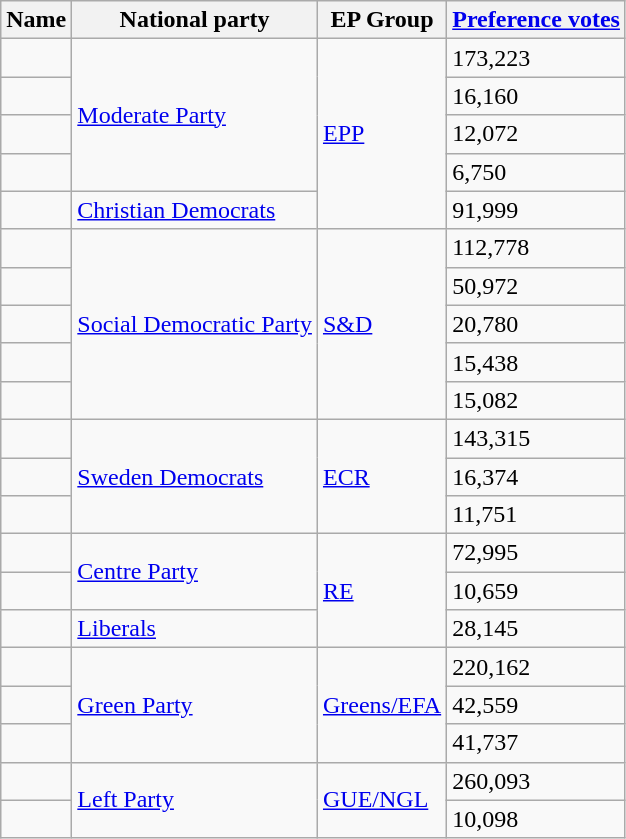<table class="sortable wikitable">
<tr>
<th>Name</th>
<th>National party</th>
<th>EP Group</th>
<th><a href='#'>Preference votes</a></th>
</tr>
<tr>
<td></td>
<td rowspan=4> <a href='#'>Moderate Party</a></td>
<td rowspan=5> <a href='#'>EPP</a></td>
<td>173,223</td>
</tr>
<tr>
<td></td>
<td>16,160</td>
</tr>
<tr>
<td></td>
<td>12,072</td>
</tr>
<tr>
<td></td>
<td>6,750</td>
</tr>
<tr>
<td></td>
<td> <a href='#'>Christian Democrats</a></td>
<td>91,999</td>
</tr>
<tr>
<td></td>
<td rowspan="5"> <a href='#'>Social Democratic Party</a></td>
<td rowspan="5"> <a href='#'>S&D</a></td>
<td>112,778</td>
</tr>
<tr>
<td></td>
<td>50,972</td>
</tr>
<tr>
<td></td>
<td>20,780</td>
</tr>
<tr>
<td></td>
<td>15,438</td>
</tr>
<tr>
<td></td>
<td>15,082</td>
</tr>
<tr>
<td></td>
<td rowspan=3> <a href='#'>Sweden Democrats</a></td>
<td rowspan=3> <a href='#'>ECR</a></td>
<td>143,315</td>
</tr>
<tr>
<td></td>
<td>16,374</td>
</tr>
<tr>
<td></td>
<td>11,751</td>
</tr>
<tr>
<td></td>
<td rowspan=2> <a href='#'>Centre Party</a></td>
<td rowspan=3> <a href='#'>RE</a></td>
<td>72,995</td>
</tr>
<tr>
<td></td>
<td>10,659</td>
</tr>
<tr>
<td></td>
<td> <a href='#'>Liberals</a></td>
<td>28,145</td>
</tr>
<tr>
<td></td>
<td rowspan=3> <a href='#'>Green Party</a></td>
<td rowspan=3> <a href='#'>Greens/EFA</a></td>
<td>220,162</td>
</tr>
<tr>
<td></td>
<td>42,559</td>
</tr>
<tr>
<td></td>
<td>41,737</td>
</tr>
<tr>
<td></td>
<td rowspan=2> <a href='#'>Left Party</a></td>
<td rowspan=2> <a href='#'>GUE/NGL</a></td>
<td>260,093</td>
</tr>
<tr>
<td></td>
<td>10,098</td>
</tr>
</table>
